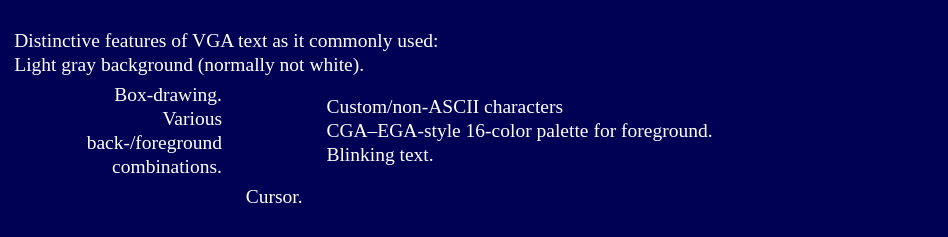<table border="0" style="float:right; background:#005; color:white; font-size:small; width:50%;">
<tr>
<td colspan=3><br>  Distinctive features of VGA text as it commonly used:<br>  Light gray background (normally not white).</td>
</tr>
<tr>
<td align=right>Box-drawing.<br>Various<br>back-/foreground<br>combinations.</td>
<td><div></div></td>
<td>Custom/non-ASCII characters<br>CGA–EGA-style 16-color palette for foreground.<br>Blinking text.</td>
</tr>
<tr>
<td> </td>
<td align=center>Cursor.<br> </td>
<td> </td>
</tr>
</table>
